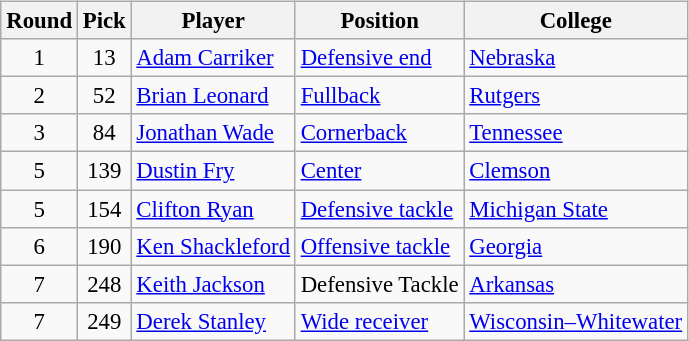<table class="wikitable" style="font-size: 95%; float: right; margin-left: 1em;">
<tr>
<th>Round</th>
<th>Pick</th>
<th>Player</th>
<th>Position</th>
<th>College</th>
</tr>
<tr>
<td align=center>1</td>
<td align=center>13</td>
<td><a href='#'>Adam Carriker</a></td>
<td><a href='#'>Defensive end</a></td>
<td><a href='#'>Nebraska</a></td>
</tr>
<tr>
<td align=center>2</td>
<td align=center>52</td>
<td><a href='#'>Brian Leonard</a></td>
<td><a href='#'>Fullback</a></td>
<td><a href='#'>Rutgers</a></td>
</tr>
<tr>
<td align=center>3</td>
<td align=center>84</td>
<td><a href='#'>Jonathan Wade</a></td>
<td><a href='#'>Cornerback</a></td>
<td><a href='#'>Tennessee</a></td>
</tr>
<tr>
<td align=center>5</td>
<td align=center>139</td>
<td><a href='#'>Dustin Fry</a></td>
<td><a href='#'>Center</a></td>
<td><a href='#'>Clemson</a></td>
</tr>
<tr>
<td align=center>5</td>
<td align=center>154</td>
<td><a href='#'>Clifton Ryan</a></td>
<td><a href='#'>Defensive tackle</a></td>
<td><a href='#'>Michigan State</a></td>
</tr>
<tr>
<td align=center>6</td>
<td align=center>190</td>
<td><a href='#'>Ken Shackleford</a></td>
<td><a href='#'>Offensive tackle</a></td>
<td><a href='#'>Georgia</a></td>
</tr>
<tr>
<td align=center>7</td>
<td align=center>248</td>
<td><a href='#'>Keith Jackson</a></td>
<td>Defensive Tackle</td>
<td><a href='#'>Arkansas</a></td>
</tr>
<tr>
<td align=center>7</td>
<td align=center>249</td>
<td><a href='#'>Derek Stanley</a></td>
<td><a href='#'>Wide receiver</a></td>
<td><a href='#'>Wisconsin–Whitewater</a></td>
</tr>
</table>
